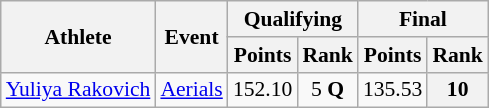<table class="wikitable" style="font-size:90%">
<tr>
<th rowspan="2">Athlete</th>
<th rowspan="2">Event</th>
<th colspan="2">Qualifying</th>
<th colspan="2">Final</th>
</tr>
<tr>
<th>Points</th>
<th>Rank</th>
<th>Points</th>
<th>Rank</th>
</tr>
<tr>
<td><a href='#'>Yuliya Rakovich</a></td>
<td><a href='#'>Aerials</a></td>
<td align="center">152.10</td>
<td align="center">5 <strong>Q</strong></td>
<td align="center">135.53</td>
<th align="center">10</th>
</tr>
</table>
